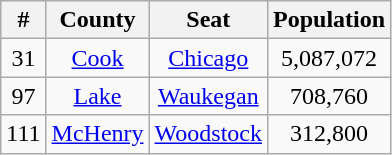<table class="wikitable sortable" style="text-align:center;">
<tr>
<th>#</th>
<th>County</th>
<th>Seat</th>
<th>Population</th>
</tr>
<tr>
<td>31</td>
<td><a href='#'>Cook</a></td>
<td><a href='#'>Chicago</a></td>
<td>5,087,072</td>
</tr>
<tr>
<td>97</td>
<td><a href='#'>Lake</a></td>
<td><a href='#'>Waukegan</a></td>
<td>708,760</td>
</tr>
<tr>
<td>111</td>
<td><a href='#'>McHenry</a></td>
<td><a href='#'>Woodstock</a></td>
<td>312,800</td>
</tr>
</table>
